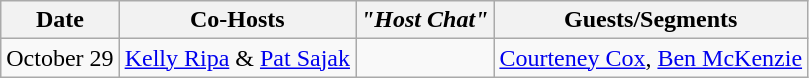<table class="wikitable sortable" style="text-align:center;">
<tr>
<th>Date</th>
<th>Co-Hosts</th>
<th><em>"Host Chat"</em></th>
<th>Guests/Segments</th>
</tr>
<tr>
<td>October 29</td>
<td><a href='#'>Kelly Ripa</a> & <a href='#'>Pat Sajak</a></td>
<td></td>
<td><a href='#'>Courteney Cox</a>, <a href='#'>Ben McKenzie</a></td>
</tr>
</table>
